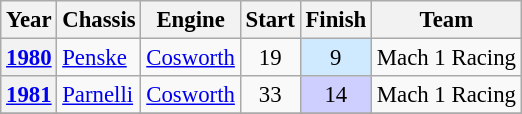<table class="wikitable" style="font-size: 95%;">
<tr>
<th>Year</th>
<th>Chassis</th>
<th>Engine</th>
<th>Start</th>
<th>Finish</th>
<th>Team</th>
</tr>
<tr>
<th><a href='#'>1980</a></th>
<td><a href='#'>Penske</a></td>
<td><a href='#'>Cosworth</a></td>
<td align=center>19</td>
<td align=center style="background:#CFEAFF;">9</td>
<td>Mach 1 Racing</td>
</tr>
<tr>
<th><a href='#'>1981</a></th>
<td><a href='#'>Parnelli</a></td>
<td><a href='#'>Cosworth</a></td>
<td align=center>33</td>
<td align=center style="background:#CFCFFF;">14</td>
<td>Mach 1 Racing</td>
</tr>
<tr>
</tr>
</table>
